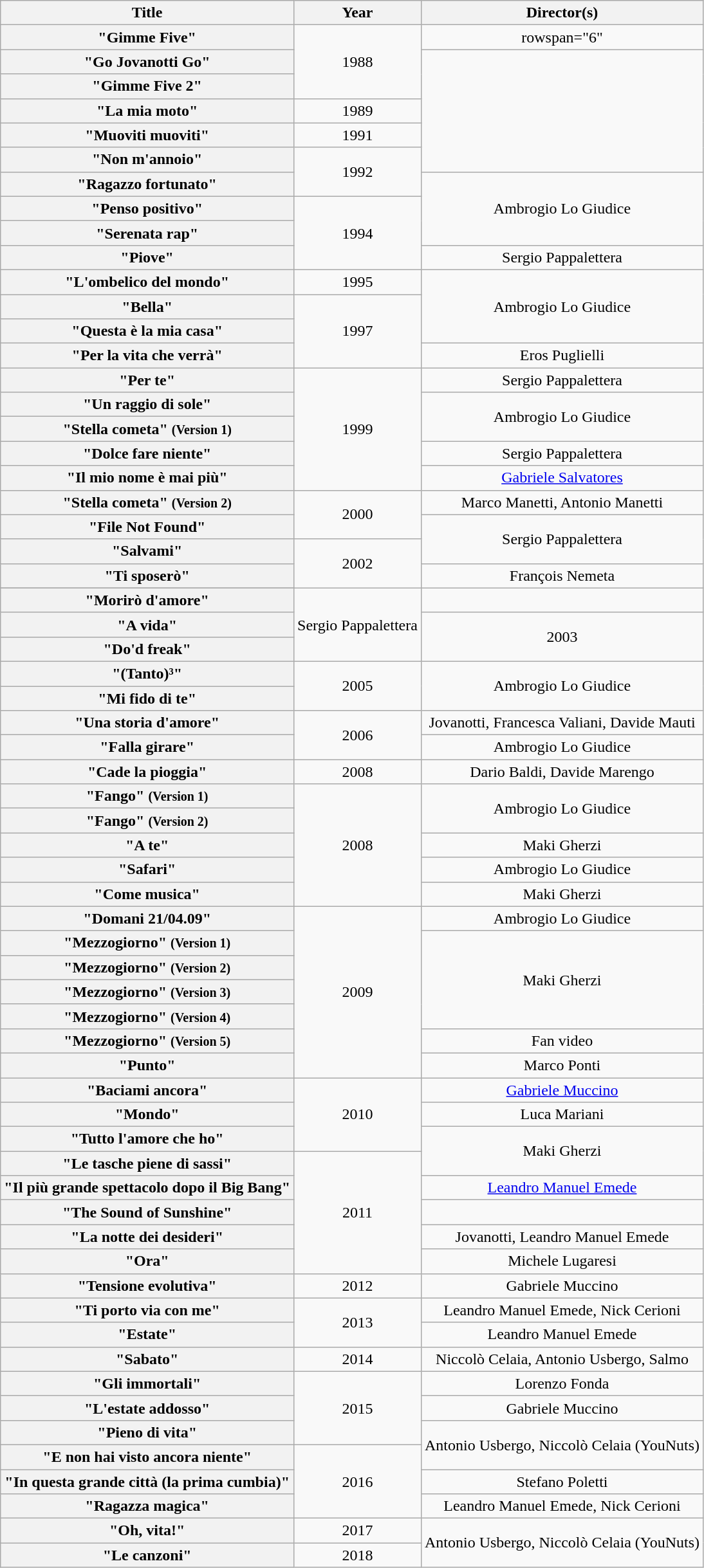<table class="wikitable plainrowheaders" style="text-align:center;">
<tr>
<th scope="col">Title</th>
<th scope="col">Year</th>
<th scope="col">Director(s)</th>
</tr>
<tr>
<th scope="row">"Gimme Five"</th>
<td rowspan="3">1988</td>
<td>rowspan="6" </td>
</tr>
<tr>
<th scope="row">"Go Jovanotti Go"</th>
</tr>
<tr>
<th scope="row">"Gimme Five 2"</th>
</tr>
<tr>
<th scope="row">"La mia moto"</th>
<td rowspan="1">1989</td>
</tr>
<tr>
<th scope="row">"Muoviti muoviti"</th>
<td rowspan="1">1991</td>
</tr>
<tr>
<th scope="row">"Non m'annoio"</th>
<td rowspan="2">1992</td>
</tr>
<tr>
<th scope="row">"Ragazzo fortunato"</th>
<td rowspan="3">Ambrogio Lo Giudice</td>
</tr>
<tr>
<th scope="row">"Penso positivo"</th>
<td rowspan="3">1994</td>
</tr>
<tr>
<th scope="row">"Serenata rap"</th>
</tr>
<tr>
<th scope="row">"Piove"</th>
<td>Sergio Pappalettera</td>
</tr>
<tr>
<th scope="row">"L'ombelico del mondo"</th>
<td>1995</td>
<td rowspan="3">Ambrogio Lo Giudice</td>
</tr>
<tr>
<th scope="row">"Bella"</th>
<td rowspan="3">1997</td>
</tr>
<tr>
<th scope="row">"Questa è la mia casa"</th>
</tr>
<tr>
<th scope="row">"Per la vita che verrà"</th>
<td>Eros Puglielli</td>
</tr>
<tr>
<th scope="row">"Per te"</th>
<td rowspan="5">1999</td>
<td>Sergio Pappalettera</td>
</tr>
<tr>
<th scope="row">"Un raggio di sole"</th>
<td rowspan="2">Ambrogio Lo Giudice</td>
</tr>
<tr>
<th scope="row">"Stella cometa" <small>(Version 1)</small></th>
</tr>
<tr>
<th scope="row">"Dolce fare niente"</th>
<td>Sergio Pappalettera</td>
</tr>
<tr>
<th scope="row">"Il mio nome è mai più"</th>
<td><a href='#'>Gabriele Salvatores</a></td>
</tr>
<tr>
<th scope="row">"Stella cometa" <small>(Version 2)</small></th>
<td rowspan="2">2000</td>
<td>Marco Manetti, Antonio Manetti</td>
</tr>
<tr>
<th scope="row">"File Not Found"</th>
<td rowspan="2">Sergio Pappalettera</td>
</tr>
<tr>
<th scope="row">"Salvami"</th>
<td rowspan="3">2002</td>
</tr>
<tr>
<th scope="row">"Ti sposerò"</th>
<td>François Nemeta</td>
</tr>
<tr>
</tr>
<tr>
<th scope="row">"Morirò d'amore"</th>
<td rowspan="3">Sergio Pappalettera</td>
</tr>
<tr>
<th scope="row">"A vida"</th>
<td rowspan="2">2003</td>
</tr>
<tr>
<th scope="row">"Do'd freak"</th>
</tr>
<tr>
<th scope="row">"(Tanto)³"</th>
<td rowspan="2">2005</td>
<td rowspan="2">Ambrogio Lo Giudice</td>
</tr>
<tr>
<th scope="row">"Mi fido di te"</th>
</tr>
<tr>
<th scope="row">"Una storia d'amore"</th>
<td rowspan="2">2006</td>
<td>Jovanotti, Francesca Valiani, Davide Mauti</td>
</tr>
<tr>
<th scope="row">"Falla girare"</th>
<td>Ambrogio Lo Giudice</td>
</tr>
<tr>
<th scope="row">"Cade la pioggia"</th>
<td>2008</td>
<td>Dario Baldi, Davide Marengo</td>
</tr>
<tr>
<th scope="row">"Fango" <small>(Version 1)</small></th>
<td rowspan="5">2008</td>
<td rowspan="2">Ambrogio Lo Giudice</td>
</tr>
<tr>
<th scope="row">"Fango" <small>(Version 2)</small></th>
</tr>
<tr>
<th scope="row">"A te"</th>
<td>Maki Gherzi</td>
</tr>
<tr>
<th scope="row">"Safari"</th>
<td>Ambrogio Lo Giudice</td>
</tr>
<tr>
<th scope="row">"Come musica"</th>
<td>Maki Gherzi</td>
</tr>
<tr>
<th scope="row">"Domani 21/04.09"</th>
<td rowspan="7">2009</td>
<td>Ambrogio Lo Giudice</td>
</tr>
<tr>
<th scope="row">"Mezzogiorno" <small>(Version 1)</small></th>
<td rowspan="4">Maki Gherzi</td>
</tr>
<tr>
<th scope="row">"Mezzogiorno" <small>(Version 2)</small></th>
</tr>
<tr>
<th scope="row">"Mezzogiorno" <small>(Version 3)</small></th>
</tr>
<tr>
<th scope="row">"Mezzogiorno" <small>(Version 4)</small></th>
</tr>
<tr>
<th scope="row">"Mezzogiorno" <small>(Version 5)</small></th>
<td>Fan video</td>
</tr>
<tr>
<th scope="row">"Punto"</th>
<td>Marco Ponti</td>
</tr>
<tr>
<th scope="row">"Baciami ancora"</th>
<td rowspan="3">2010</td>
<td><a href='#'>Gabriele Muccino</a></td>
</tr>
<tr>
<th scope="row">"Mondo"</th>
<td>Luca Mariani</td>
</tr>
<tr>
<th scope="row">"Tutto l'amore che ho"</th>
<td rowspan="2">Maki Gherzi</td>
</tr>
<tr>
<th scope="row">"Le tasche piene di sassi"</th>
<td rowspan="5">2011</td>
</tr>
<tr>
<th scope="row">"Il più grande spettacolo dopo il Big Bang"</th>
<td><a href='#'>Leandro Manuel Emede</a></td>
</tr>
<tr>
<th scope="row">"The Sound of Sunshine"</th>
<td></td>
</tr>
<tr>
<th scope="row">"La notte dei desideri"</th>
<td>Jovanotti, Leandro Manuel Emede</td>
</tr>
<tr>
<th scope="row">"Ora"</th>
<td>Michele Lugaresi</td>
</tr>
<tr>
<th scope="row">"Tensione evolutiva"</th>
<td>2012</td>
<td>Gabriele Muccino</td>
</tr>
<tr>
<th scope="row">"Ti porto via con me"</th>
<td rowspan="2">2013</td>
<td>Leandro Manuel Emede, Nick Cerioni</td>
</tr>
<tr>
<th scope="row">"Estate"</th>
<td>Leandro Manuel Emede</td>
</tr>
<tr>
<th scope="row">"Sabato"</th>
<td>2014</td>
<td>Niccolò Celaia, Antonio Usbergo, Salmo</td>
</tr>
<tr>
<th scope="row">"Gli immortali"</th>
<td rowspan="3">2015</td>
<td>Lorenzo Fonda</td>
</tr>
<tr>
<th scope="row">"L'estate addosso"</th>
<td>Gabriele Muccino</td>
</tr>
<tr>
<th scope="row">"Pieno di vita"</th>
<td rowspan="2">Antonio Usbergo, Niccolò Celaia (YouNuts)</td>
</tr>
<tr>
<th scope="row">"E non hai visto ancora niente"</th>
<td rowspan="3">2016</td>
</tr>
<tr>
<th scope="row">"In questa grande città (la prima cumbia)"</th>
<td>Stefano Poletti</td>
</tr>
<tr>
<th scope="row">"Ragazza magica"</th>
<td>Leandro Manuel Emede, Nick Cerioni</td>
</tr>
<tr>
<th scope="row">"Oh, vita!"</th>
<td>2017</td>
<td rowspan="2">Antonio Usbergo, Niccolò Celaia (YouNuts)</td>
</tr>
<tr>
<th scope="row">"Le canzoni"</th>
<td>2018</td>
</tr>
</table>
